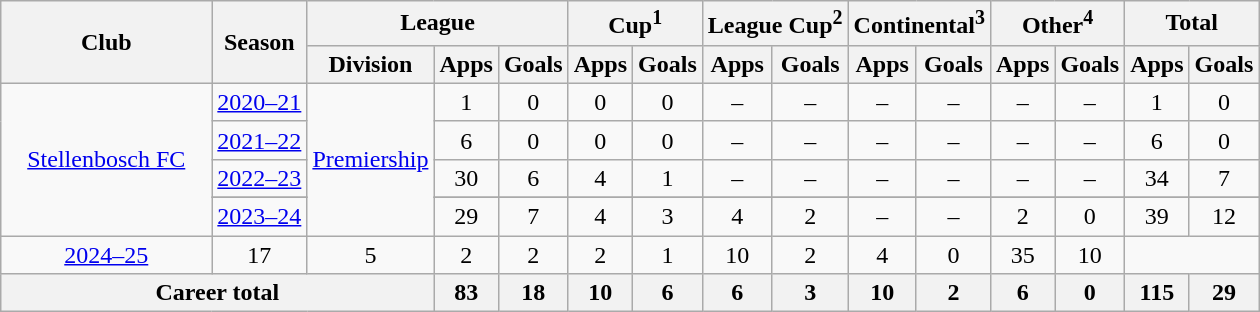<table class="wikitable" style="text-align: center;">
<tr>
<th rowspan=2 style="width: 100pt;">Club</th>
<th rowspan=2>Season</th>
<th colspan=3>League</th>
<th colspan="2">Cup<sup>1</sup></th>
<th colspan="2">League Cup<sup>2</sup></th>
<th colspan="2">Continental<sup>3</sup></th>
<th colspan=2>Other<sup>4</sup></th>
<th colspan=2>Total</th>
</tr>
<tr>
<th>Division</th>
<th>Apps</th>
<th>Goals</th>
<th>Apps</th>
<th>Goals</th>
<th>Apps</th>
<th>Goals</th>
<th>Apps</th>
<th>Goals</th>
<th>Apps</th>
<th>Goals</th>
<th>Apps</th>
<th>Goals</th>
</tr>
<tr>
<td rowspan="5"><a href='#'>Stellenbosch FC</a></td>
<td><a href='#'>2020–21</a></td>
<td rowspan="5"><a href='#'>Premiership</a></td>
<td>1</td>
<td>0</td>
<td>0</td>
<td>0</td>
<td>–</td>
<td>–</td>
<td>–</td>
<td>–</td>
<td>–</td>
<td>–</td>
<td>1</td>
<td>0</td>
</tr>
<tr>
<td><a href='#'>2021–22</a></td>
<td>6</td>
<td>0</td>
<td>0</td>
<td>0</td>
<td>–</td>
<td>–</td>
<td>–</td>
<td>–</td>
<td>–</td>
<td>–</td>
<td>6</td>
<td>0</td>
</tr>
<tr>
<td><a href='#'>2022–23</a></td>
<td>30</td>
<td>6</td>
<td>4</td>
<td>1</td>
<td>–</td>
<td>–</td>
<td>–</td>
<td>–</td>
<td>–</td>
<td>–</td>
<td>34</td>
<td>7</td>
</tr>
<tr>
</tr>
<tr>
<td><a href='#'>2023–24</a></td>
<td>29</td>
<td>7</td>
<td>4</td>
<td>3</td>
<td>4</td>
<td>2</td>
<td>–</td>
<td>–</td>
<td>2</td>
<td>0</td>
<td>39</td>
<td>12</td>
</tr>
<tr>
<td><a href='#'>2024–25</a></td>
<td>17</td>
<td>5</td>
<td>2</td>
<td>2</td>
<td>2</td>
<td>1</td>
<td>10</td>
<td>2</td>
<td>4</td>
<td>0</td>
<td>35</td>
<td>10</td>
</tr>
<tr>
<th colspan="3">Career total</th>
<th>83</th>
<th>18</th>
<th>10</th>
<th>6</th>
<th>6</th>
<th>3</th>
<th>10</th>
<th>2</th>
<th>6</th>
<th>0</th>
<th>115</th>
<th>29</th>
</tr>
</table>
